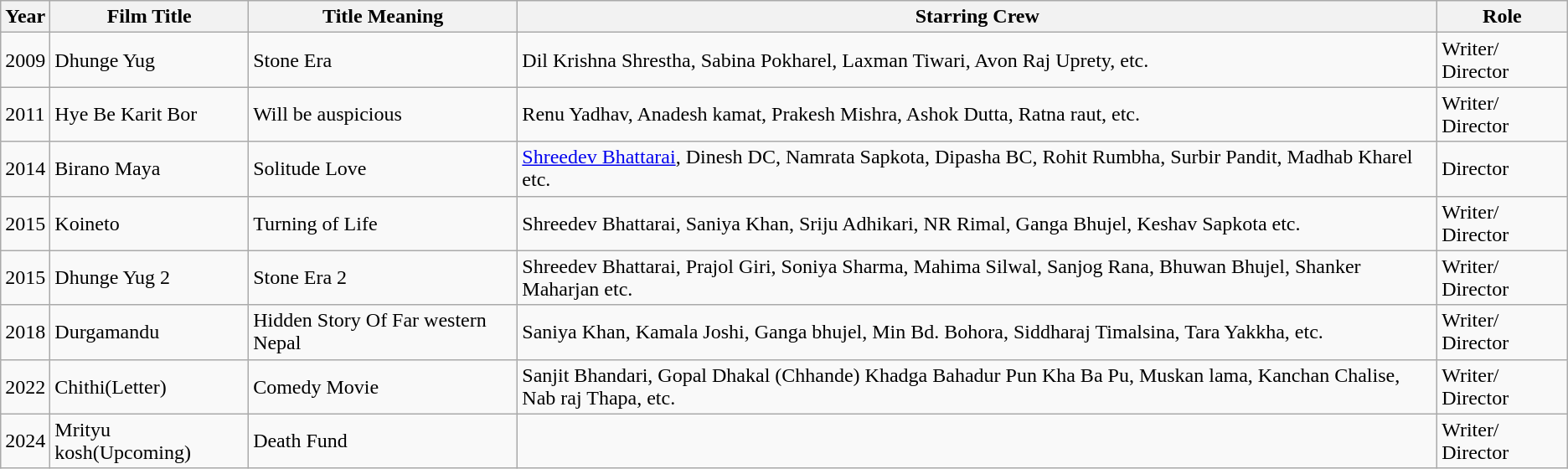<table class="wikitable sortable">
<tr>
<th>Year</th>
<th>Film Title</th>
<th>Title Meaning</th>
<th>Starring Crew</th>
<th>Role</th>
</tr>
<tr>
<td>2009</td>
<td>Dhunge Yug</td>
<td>Stone Era</td>
<td>Dil Krishna Shrestha, Sabina Pokharel, Laxman Tiwari, Avon Raj Uprety, etc.</td>
<td>Writer/ Director</td>
</tr>
<tr>
<td>2011</td>
<td>Hye Be Karit Bor</td>
<td>Will be auspicious</td>
<td>Renu Yadhav, Anadesh kamat, Prakesh Mishra, Ashok Dutta, Ratna raut, etc.</td>
<td>Writer/ Director</td>
</tr>
<tr>
<td>2014</td>
<td>Birano Maya</td>
<td>Solitude Love</td>
<td><a href='#'>Shreedev Bhattarai</a>, Dinesh DC, Namrata Sapkota, Dipasha BC, Rohit Rumbha, Surbir Pandit, Madhab Kharel etc.</td>
<td>Director</td>
</tr>
<tr>
<td>2015</td>
<td>Koineto</td>
<td>Turning of Life</td>
<td>Shreedev Bhattarai, Saniya Khan, Sriju Adhikari, NR Rimal, Ganga Bhujel, Keshav Sapkota etc.</td>
<td>Writer/ Director</td>
</tr>
<tr>
<td>2015</td>
<td>Dhunge Yug 2</td>
<td>Stone Era 2</td>
<td>Shreedev Bhattarai, Prajol Giri, Soniya Sharma, Mahima Silwal, Sanjog Rana, Bhuwan Bhujel, Shanker Maharjan etc.</td>
<td>Writer/ Director</td>
</tr>
<tr>
<td>2018</td>
<td>Durgamandu</td>
<td>Hidden Story Of Far western Nepal</td>
<td>Saniya Khan, Kamala Joshi, Ganga bhujel, Min Bd. Bohora, Siddharaj Timalsina, Tara Yakkha, etc.</td>
<td>Writer/ Director</td>
</tr>
<tr>
<td>2022</td>
<td>Chithi(Letter)</td>
<td>Comedy Movie</td>
<td>Sanjit Bhandari, Gopal Dhakal (Chhande) Khadga Bahadur Pun Kha Ba Pu, Muskan lama, Kanchan Chalise, Nab raj Thapa, etc.</td>
<td>Writer/ Director</td>
</tr>
<tr>
<td>2024</td>
<td>Mrityu kosh(Upcoming)</td>
<td>Death Fund</td>
<td></td>
<td>Writer/ Director</td>
</tr>
</table>
